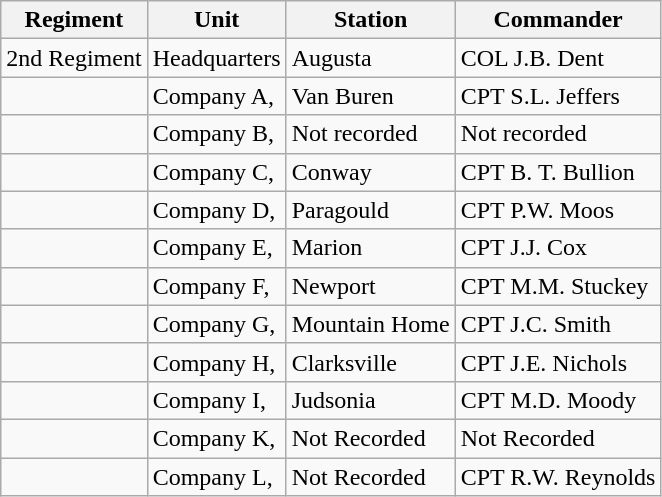<table class="wikitable">
<tr>
<th>Regiment</th>
<th>Unit</th>
<th>Station</th>
<th>Commander</th>
</tr>
<tr>
<td>2nd Regiment</td>
<td>Headquarters</td>
<td>Augusta</td>
<td>COL J.B. Dent</td>
</tr>
<tr>
<td></td>
<td>Company A,</td>
<td>Van Buren</td>
<td>CPT S.L. Jeffers</td>
</tr>
<tr>
<td></td>
<td>Company B,</td>
<td>Not recorded</td>
<td>Not recorded</td>
</tr>
<tr>
<td></td>
<td>Company C,</td>
<td>Conway</td>
<td>CPT B. T. Bullion</td>
</tr>
<tr>
<td></td>
<td>Company D,</td>
<td>Paragould</td>
<td>CPT P.W. Moos</td>
</tr>
<tr>
<td></td>
<td>Company E,</td>
<td>Marion</td>
<td>CPT J.J. Cox</td>
</tr>
<tr>
<td></td>
<td>Company F,</td>
<td>Newport</td>
<td>CPT M.M. Stuckey</td>
</tr>
<tr>
<td></td>
<td>Company G,</td>
<td>Mountain Home</td>
<td>CPT J.C. Smith</td>
</tr>
<tr>
<td></td>
<td>Company H,</td>
<td>Clarksville</td>
<td>CPT J.E. Nichols</td>
</tr>
<tr>
<td></td>
<td>Company I,</td>
<td>Judsonia</td>
<td>CPT M.D. Moody</td>
</tr>
<tr>
<td></td>
<td>Company K,</td>
<td>Not Recorded</td>
<td>Not Recorded</td>
</tr>
<tr>
<td></td>
<td>Company L,</td>
<td>Not Recorded</td>
<td>CPT R.W. Reynolds</td>
</tr>
</table>
